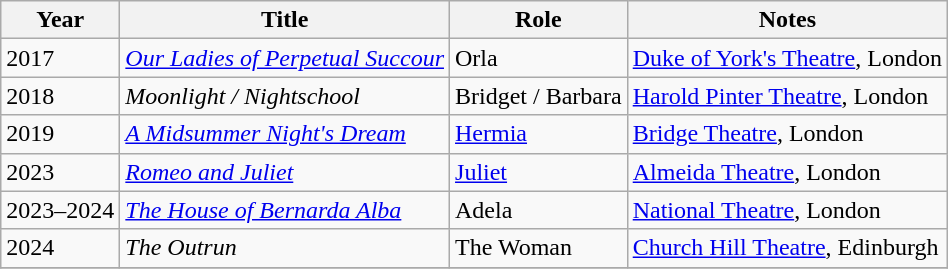<table class="wikitable sortable">
<tr>
<th>Year</th>
<th>Title</th>
<th>Role</th>
<th class="unsortable">Notes</th>
</tr>
<tr>
<td>2017</td>
<td><em><a href='#'>Our Ladies of Perpetual Succour</a></em></td>
<td>Orla</td>
<td><a href='#'>Duke of York's Theatre</a>, London</td>
</tr>
<tr>
<td>2018</td>
<td><em>Moonlight / Nightschool</em></td>
<td>Bridget / Barbara</td>
<td><a href='#'>Harold Pinter Theatre</a>, London</td>
</tr>
<tr>
<td>2019</td>
<td><em><a href='#'>A Midsummer Night's Dream</a></em></td>
<td><a href='#'>Hermia</a></td>
<td><a href='#'>Bridge Theatre</a>, London</td>
</tr>
<tr>
<td>2023</td>
<td><em><a href='#'>Romeo and Juliet</a></em></td>
<td><a href='#'>Juliet</a></td>
<td><a href='#'>Almeida Theatre</a>, London</td>
</tr>
<tr>
<td>2023–2024</td>
<td><em><a href='#'>The House of Bernarda Alba</a></em></td>
<td>Adela</td>
<td><a href='#'>National Theatre</a>, London</td>
</tr>
<tr>
<td>2024</td>
<td><em>The Outrun</em></td>
<td>The Woman</td>
<td><a href='#'>Church Hill Theatre</a>, Edinburgh</td>
</tr>
<tr>
</tr>
</table>
